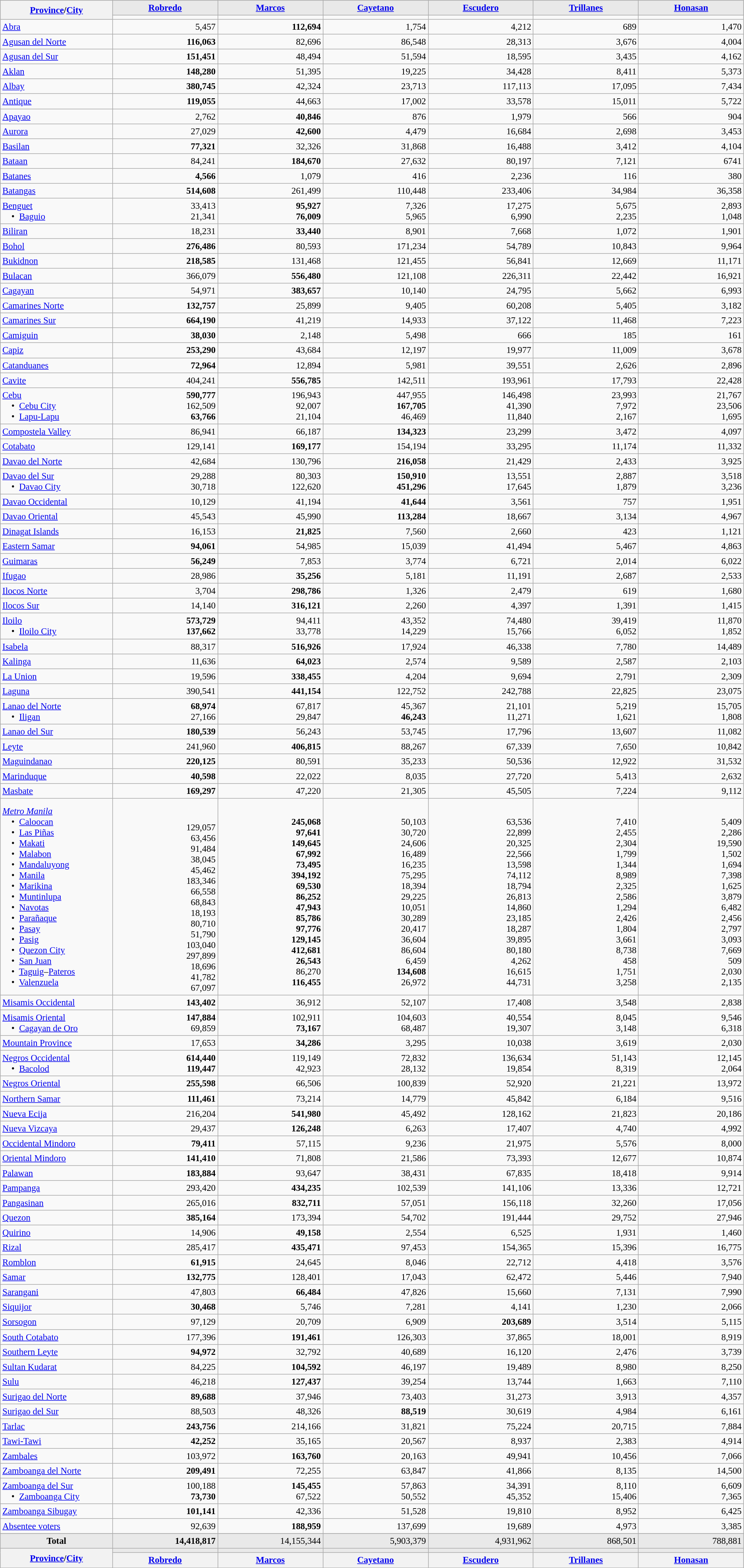<table class="wikitable" width="99%" style="text-align:right; font-size:95%;">
<tr bgcolor=#cccccc>
<th rowspan=2 width=12% align=left><a href='#'>Province</a>/<a href='#'>City</a></th>
<th style="background: #E9E9E9" width=8.8% align=center><a href='#'>Robredo</a></th>
<th style="background: #E9E9E9" width=8.8% align=center><a href='#'>Marcos</a></th>
<th style="background: #E9E9E9" width=8.8% align=center><a href='#'>Cayetano</a></th>
<th style="background: #E9E9E9" width=8.8% align=center><a href='#'>Escudero</a></th>
<th style="background: #E9E9E9" width=8.8% align=center><a href='#'>Trillanes</a></th>
<th style="background: #E9E9E9" width=8.8% align=center><a href='#'>Honasan</a></th>
</tr>
<tr>
<td></td>
<td></td>
<td></td>
<td></td>
<td></td>
<td></td>
</tr>
<tr>
<td align=left><a href='#'>Abra</a></td>
<td>5,457</td>
<td><strong>112,694</strong></td>
<td>1,754</td>
<td>4,212</td>
<td>689</td>
<td>1,470</td>
</tr>
<tr>
<td align=left><a href='#'>Agusan del Norte</a></td>
<td><strong>116,063</strong></td>
<td>82,696</td>
<td>86,548</td>
<td>28,313</td>
<td>3,676</td>
<td>4,004</td>
</tr>
<tr>
<td align=left><a href='#'>Agusan del Sur</a></td>
<td><strong>151,451</strong></td>
<td>48,494</td>
<td>51,594</td>
<td>18,595</td>
<td>3,435</td>
<td>4,162</td>
</tr>
<tr>
<td align=left><a href='#'>Aklan</a></td>
<td><strong>148,280</strong></td>
<td>51,395</td>
<td>19,225</td>
<td>34,428</td>
<td>8,411</td>
<td>5,373</td>
</tr>
<tr>
<td align=left><a href='#'>Albay</a></td>
<td><strong>380,745</strong></td>
<td>42,324</td>
<td>23,713</td>
<td>117,113</td>
<td>17,095</td>
<td>7,434</td>
</tr>
<tr>
<td align=left><a href='#'>Antique</a></td>
<td><strong>119,055</strong></td>
<td>44,663</td>
<td>17,002</td>
<td>33,578</td>
<td>15,011</td>
<td>5,722</td>
</tr>
<tr>
<td align=left><a href='#'>Apayao</a></td>
<td>2,762</td>
<td><strong>40,846</strong></td>
<td>876</td>
<td>1,979</td>
<td>566</td>
<td>904</td>
</tr>
<tr>
<td align=left><a href='#'>Aurora</a></td>
<td>27,029</td>
<td><strong>42,600</strong></td>
<td>4,479</td>
<td>16,684</td>
<td>2,698</td>
<td>3,453</td>
</tr>
<tr>
<td align=left><a href='#'>Basilan</a></td>
<td><strong>77,321</strong></td>
<td>32,326</td>
<td>31,868</td>
<td>16,488</td>
<td>3,412</td>
<td>4,104</td>
</tr>
<tr>
<td align=left><a href='#'>Bataan</a></td>
<td>84,241</td>
<td><strong>184,670</strong></td>
<td>27,632</td>
<td>80,197</td>
<td>7,121</td>
<td>6741</td>
</tr>
<tr>
<td align=left><a href='#'>Batanes</a></td>
<td><strong>4,566</strong></td>
<td>1,079</td>
<td>416</td>
<td>2,236</td>
<td>116</td>
<td>380</td>
</tr>
<tr>
<td align=left><a href='#'>Batangas</a></td>
<td><strong>514,608</strong></td>
<td>261,499</td>
<td>110,448</td>
<td>233,406</td>
<td>34,984</td>
<td>36,358</td>
</tr>
<tr>
<td align=left><a href='#'>Benguet</a><br>    •  <a href='#'>Baguio</a></td>
<td>33,413 <br> 21,341</td>
<td><strong>95,927</strong> <br> <strong>76,009</strong></td>
<td>7,326 <br> 5,965</td>
<td>17,275 <br> 6,990</td>
<td>5,675 <br> 2,235</td>
<td>2,893 <br> 1,048</td>
</tr>
<tr>
<td align=left><a href='#'>Biliran</a></td>
<td>18,231</td>
<td><strong>33,440</strong></td>
<td>8,901</td>
<td>7,668</td>
<td>1,072</td>
<td>1,901</td>
</tr>
<tr>
<td align=left><a href='#'>Bohol</a></td>
<td><strong>276,486</strong></td>
<td>80,593</td>
<td>171,234</td>
<td>54,789</td>
<td>10,843</td>
<td>9,964</td>
</tr>
<tr>
<td align=left><a href='#'>Bukidnon</a></td>
<td><strong>218,585</strong></td>
<td>131,468</td>
<td>121,455</td>
<td>56,841</td>
<td>12,669</td>
<td>11,171</td>
</tr>
<tr>
<td align=left><a href='#'>Bulacan</a></td>
<td>366,079</td>
<td><strong>556,480</strong></td>
<td>121,108</td>
<td>226,311</td>
<td>22,442</td>
<td>16,921</td>
</tr>
<tr>
<td align=left><a href='#'>Cagayan</a></td>
<td>54,971</td>
<td><strong>383,657</strong></td>
<td>10,140</td>
<td>24,795</td>
<td>5,662</td>
<td>6,993</td>
</tr>
<tr>
<td align=left><a href='#'>Camarines Norte</a></td>
<td><strong>132,757</strong></td>
<td>25,899</td>
<td>9,405</td>
<td>60,208</td>
<td>5,405</td>
<td>3,182</td>
</tr>
<tr>
<td align=left><a href='#'>Camarines Sur</a></td>
<td><strong>664,190</strong></td>
<td>41,219</td>
<td>14,933</td>
<td>37,122</td>
<td>11,468</td>
<td>7,223</td>
</tr>
<tr>
<td align=left><a href='#'>Camiguin</a></td>
<td><strong>38,030</strong></td>
<td>2,148</td>
<td>5,498</td>
<td>666</td>
<td>185</td>
<td>161</td>
</tr>
<tr>
<td align=left><a href='#'>Capiz</a></td>
<td><strong>253,290</strong></td>
<td>43,684</td>
<td>12,197</td>
<td>19,977</td>
<td>11,009</td>
<td>3,678</td>
</tr>
<tr>
<td align=left><a href='#'>Catanduanes</a></td>
<td><strong>72,964</strong></td>
<td>12,894</td>
<td>5,981</td>
<td>39,551</td>
<td>2,626</td>
<td>2,896</td>
</tr>
<tr>
<td align=left><a href='#'>Cavite</a></td>
<td>404,241</td>
<td><strong>556,785</strong></td>
<td>142,511</td>
<td>193,961</td>
<td>17,793</td>
<td>22,428</td>
</tr>
<tr>
<td align=left><a href='#'>Cebu</a><br>    •  <a href='#'>Cebu City</a> <br>    •  <a href='#'>Lapu-Lapu</a></td>
<td><strong>590,777</strong><br>162,509 <br><strong>63,766</strong></td>
<td>196,943<br>92,007 <br>21,104</td>
<td>447,955<br><strong>167,705</strong> <br>46,469</td>
<td>146,498<br>41,390 <br>11,840</td>
<td>23,993<br>7,972 <br>2,167</td>
<td>21,767<br>23,506 <br>1,695</td>
</tr>
<tr>
<td align=left><a href='#'>Compostela Valley</a></td>
<td>86,941</td>
<td>66,187</td>
<td><strong>134,323</strong></td>
<td>23,299</td>
<td>3,472</td>
<td>4,097</td>
</tr>
<tr>
<td align=left><a href='#'>Cotabato</a></td>
<td>129,141</td>
<td><strong>169,177</strong></td>
<td>154,194</td>
<td>33,295</td>
<td>11,174</td>
<td>11,332</td>
</tr>
<tr>
<td align=left><a href='#'>Davao del Norte</a></td>
<td>42,684</td>
<td>130,796</td>
<td><strong>216,058</strong></td>
<td>21,429</td>
<td>2,433</td>
<td>3,925</td>
</tr>
<tr>
<td align=left><a href='#'>Davao del Sur</a><br>    •  <a href='#'>Davao City</a></td>
<td>29,288<br>30,718</td>
<td>80,303<br>122,620</td>
<td><strong>150,910</strong><br><strong>451,296</strong></td>
<td>13,551<br>17,645</td>
<td>2,887<br>1,879</td>
<td>3,518<br>3,236</td>
</tr>
<tr>
<td align=left><a href='#'>Davao Occidental</a></td>
<td>10,129</td>
<td>41,194</td>
<td><strong>41,644</strong></td>
<td>3,561</td>
<td>757</td>
<td>1,951</td>
</tr>
<tr>
<td align=left><a href='#'>Davao Oriental</a></td>
<td>45,543</td>
<td>45,990</td>
<td><strong>113,284</strong></td>
<td>18,667</td>
<td>3,134</td>
<td>4,967</td>
</tr>
<tr>
<td align=left><a href='#'>Dinagat Islands</a></td>
<td>16,153</td>
<td><strong>21,825</strong></td>
<td>7,560</td>
<td>2,660</td>
<td>423</td>
<td>1,121</td>
</tr>
<tr>
<td align=left><a href='#'>Eastern Samar</a></td>
<td><strong>94,061</strong></td>
<td>54,985</td>
<td>15,039</td>
<td>41,494</td>
<td>5,467</td>
<td>4,863</td>
</tr>
<tr>
<td align=left><a href='#'>Guimaras</a></td>
<td><strong>56,249</strong></td>
<td>7,853</td>
<td>3,774</td>
<td>6,721</td>
<td>2,014</td>
<td>6,022</td>
</tr>
<tr>
<td align=left><a href='#'>Ifugao</a></td>
<td>28,986</td>
<td><strong>35,256</strong></td>
<td>5,181</td>
<td>11,191</td>
<td>2,687</td>
<td>2,533</td>
</tr>
<tr>
<td align=left><a href='#'>Ilocos Norte</a></td>
<td>3,704</td>
<td><strong>298,786</strong></td>
<td>1,326</td>
<td>2,479</td>
<td>619</td>
<td>1,680</td>
</tr>
<tr>
<td align=left><a href='#'>Ilocos Sur</a></td>
<td>14,140</td>
<td><strong>316,121</strong></td>
<td>2,260</td>
<td>4,397</td>
<td>1,391</td>
<td>1,415</td>
</tr>
<tr>
<td align=left><a href='#'>Iloilo</a><br>    •  <a href='#'>Iloilo City</a></td>
<td><strong>573,729</strong><br><strong>137,662</strong></td>
<td>94,411<br>33,778</td>
<td>43,352<br>14,229</td>
<td>74,480<br>15,766</td>
<td>39,419<br>6,052</td>
<td>11,870<br>1,852</td>
</tr>
<tr>
<td align=left><a href='#'>Isabela</a></td>
<td>88,317</td>
<td><strong>516,926</strong></td>
<td>17,924</td>
<td>46,338</td>
<td>7,780</td>
<td>14,489</td>
</tr>
<tr>
<td align=left><a href='#'>Kalinga</a></td>
<td>11,636</td>
<td><strong>64,023</strong></td>
<td>2,574</td>
<td>9,589</td>
<td>2,587</td>
<td>2,103</td>
</tr>
<tr>
<td align=left><a href='#'>La Union</a></td>
<td>19,596</td>
<td><strong>338,455</strong></td>
<td>4,204</td>
<td>9,694</td>
<td>2,791</td>
<td>2,309</td>
</tr>
<tr>
<td align=left><a href='#'>Laguna</a></td>
<td>390,541</td>
<td><strong>441,154</strong></td>
<td>122,752</td>
<td>242,788</td>
<td>22,825</td>
<td>23,075</td>
</tr>
<tr>
<td align=left><a href='#'>Lanao del Norte</a><br>    •  <a href='#'>Iligan</a></td>
<td><strong>68,974</strong><br>27,166</td>
<td>67,817<br>29,847</td>
<td>45,367<br><strong>46,243</strong></td>
<td>21,101<br>11,271</td>
<td>5,219<br>1,621</td>
<td>15,705<br>1,808</td>
</tr>
<tr>
<td align=left><a href='#'>Lanao del Sur</a></td>
<td><strong>180,539</strong></td>
<td>56,243</td>
<td>53,745</td>
<td>17,796</td>
<td>13,607</td>
<td>11,082</td>
</tr>
<tr>
<td align=left><a href='#'>Leyte</a></td>
<td>241,960</td>
<td><strong>406,815</strong></td>
<td>88,267</td>
<td>67,339</td>
<td>7,650</td>
<td>10,842</td>
</tr>
<tr>
<td align=left><a href='#'>Maguindanao</a></td>
<td><strong>220,125</strong></td>
<td>80,591</td>
<td>35,233</td>
<td>50,536</td>
<td>12,922</td>
<td>31,532</td>
</tr>
<tr>
<td align=left><a href='#'>Marinduque</a></td>
<td><strong>40,598</strong></td>
<td>22,022</td>
<td>8,035</td>
<td>27,720</td>
<td>5,413</td>
<td>2,632</td>
</tr>
<tr>
<td align=left><a href='#'>Masbate</a></td>
<td><strong>169,297</strong></td>
<td>47,220</td>
<td>21,305</td>
<td>45,505</td>
<td>7,224</td>
<td>9,112</td>
</tr>
<tr>
<td align=left><em><a href='#'>Metro Manila</a></em><br>    •  <a href='#'>Caloocan</a><br>    •  <a href='#'>Las Piñas</a> <br>    •  <a href='#'>Makati</a><br>    •  <a href='#'>Malabon</a><br>    •  <a href='#'>Mandaluyong</a><br>    •  <a href='#'>Manila</a><br>    •  <a href='#'>Marikina</a><br>    •  <a href='#'>Muntinlupa</a><br>    •  <a href='#'>Navotas</a><br>    •  <a href='#'>Parañaque</a><br>    •  <a href='#'>Pasay</a><br>    •  <a href='#'>Pasig</a><br>    •  <a href='#'>Quezon City</a><br>    •  <a href='#'>San Juan</a><br>    •  <a href='#'>Taguig</a>–<a href='#'>Pateros</a><br>    •  <a href='#'>Valenzuela</a></td>
<td><br><br>129,057<br>63,456<br>91,484<br>38,045<br>45,462<br>183,346<br>66,558<br>68,843<br>18,193<br>80,710<br>51,790<br>103,040<br>297,899<br>18,696<br>41,782<br>67,097</td>
<td><br><strong>245,068</strong><br><strong>97,641</strong><br><strong>149,645</strong><br><strong>67,992</strong><br><strong>73,495</strong><br><strong>394,192</strong><br><strong>69,530</strong><br><strong>86,252</strong><br><strong>47,943</strong><br><strong>85,786</strong><br><strong>97,776</strong><br><strong>129,145</strong><br><strong>412,681</strong><br><strong>26,543</strong><br>86,270<br><strong>116,455</strong></td>
<td><br>50,103<br>30,720<br>24,606<br>16,489<br>16,235<br>75,295<br>18,394<br>29,225<br>10,051<br>30,289<br>20,417<br>36,604<br>86,604<br>6,459<br><strong>134,608</strong><br>26,972</td>
<td><br>63,536<br>22,899<br>20,325<br>22,566<br>13,598<br>74,112<br>18,794<br>26,813<br>14,860<br>23,185<br>18,287<br>39,895<br>80,180<br>4,262<br>16,615<br>44,731</td>
<td><br>7,410<br>2,455<br>2,304<br>1,799<br>1,344<br>8,989<br>2,325<br>2,586<br>1,294<br>2,426<br>1,804<br>3,661<br>8,738<br>458<br>1,751<br>3,258</td>
<td><br>5,409<br>2,286<br>19,590<br>1,502<br>1,694<br>7,398<br>1,625<br>3,879<br>6,482<br>2,456<br>2,797<br>3,093<br>7,669<br>509<br>2,030<br>2,135</td>
</tr>
<tr>
<td align=left><a href='#'>Misamis Occidental</a></td>
<td><strong>143,402</strong></td>
<td>36,912</td>
<td>52,107</td>
<td>17,408</td>
<td>3,548</td>
<td>2,838</td>
</tr>
<tr>
<td align=left><a href='#'>Misamis Oriental</a><br>    •  <a href='#'>Cagayan de Oro</a></td>
<td><strong>147,884</strong><br>69,859</td>
<td>102,911<br><strong>73,167</strong></td>
<td>104,603<br>68,487</td>
<td>40,554<br>19,307</td>
<td>8,045<br>3,148</td>
<td>9,546<br>6,318</td>
</tr>
<tr>
<td align=left><a href='#'>Mountain Province</a></td>
<td>17,653</td>
<td><strong>34,286</strong></td>
<td>3,295</td>
<td>10,038</td>
<td>3,619</td>
<td>2,030</td>
</tr>
<tr>
<td align=left><a href='#'>Negros Occidental</a><br>    •  <a href='#'>Bacolod</a></td>
<td><strong>614,440</strong><br><strong>119,447</strong></td>
<td>119,149<br>42,923</td>
<td>72,832<br>28,132</td>
<td>136,634<br>19,854</td>
<td>51,143<br>8,319</td>
<td>12,145<br>2,064</td>
</tr>
<tr>
<td align=left><a href='#'>Negros Oriental</a></td>
<td><strong>255,598</strong></td>
<td>66,506</td>
<td>100,839</td>
<td>52,920</td>
<td>21,221</td>
<td>13,972</td>
</tr>
<tr>
<td align=left><a href='#'>Northern Samar</a></td>
<td><strong>111,461</strong></td>
<td>73,214</td>
<td>14,779</td>
<td>45,842</td>
<td>6,184</td>
<td>9,516</td>
</tr>
<tr>
<td align=left><a href='#'>Nueva Ecija</a></td>
<td>216,204</td>
<td><strong>541,980</strong></td>
<td>45,492</td>
<td>128,162</td>
<td>21,823</td>
<td>20,186</td>
</tr>
<tr>
<td align=left><a href='#'>Nueva Vizcaya</a></td>
<td>29,437</td>
<td><strong>126,248</strong></td>
<td>6,263</td>
<td>17,407</td>
<td>4,740</td>
<td>4,992</td>
</tr>
<tr>
<td align=left><a href='#'>Occidental Mindoro</a></td>
<td><strong>79,411</strong></td>
<td>57,115</td>
<td>9,236</td>
<td>21,975</td>
<td>5,576</td>
<td>8,000</td>
</tr>
<tr>
<td align=left><a href='#'>Oriental Mindoro</a></td>
<td><strong>141,410</strong></td>
<td>71,808</td>
<td>21,586</td>
<td>73,393</td>
<td>12,677</td>
<td>10,874</td>
</tr>
<tr>
<td align=left><a href='#'>Palawan</a></td>
<td><strong>183,884</strong></td>
<td>93,647</td>
<td>38,431</td>
<td>67,835</td>
<td>18,418</td>
<td>9,914</td>
</tr>
<tr>
<td align=left><a href='#'>Pampanga</a></td>
<td>293,420</td>
<td><strong>434,235</strong></td>
<td>102,539</td>
<td>141,106</td>
<td>13,336</td>
<td>12,721</td>
</tr>
<tr>
<td align=left><a href='#'>Pangasinan</a></td>
<td>265,016</td>
<td><strong>832,711</strong></td>
<td>57,051</td>
<td>156,118</td>
<td>32,260</td>
<td>17,056</td>
</tr>
<tr>
<td align=left><a href='#'>Quezon</a></td>
<td><strong>385,164</strong></td>
<td>173,394</td>
<td>54,702</td>
<td>191,444</td>
<td>29,752</td>
<td>27,946</td>
</tr>
<tr>
<td align=left><a href='#'>Quirino</a></td>
<td>14,906</td>
<td><strong>49,158</strong></td>
<td>2,554</td>
<td>6,525</td>
<td>1,931</td>
<td>1,460</td>
</tr>
<tr>
<td align=left><a href='#'>Rizal</a></td>
<td>285,417</td>
<td><strong>435,471</strong></td>
<td>97,453</td>
<td>154,365</td>
<td>15,396</td>
<td>16,775</td>
</tr>
<tr>
<td align=left><a href='#'>Romblon</a></td>
<td><strong>61,915</strong></td>
<td>24,645</td>
<td>8,046</td>
<td>22,712</td>
<td>4,418</td>
<td>3,576</td>
</tr>
<tr>
<td align=left><a href='#'>Samar</a></td>
<td><strong>132,775</strong></td>
<td>128,401</td>
<td>17,043</td>
<td>62,472</td>
<td>5,446</td>
<td>7,940</td>
</tr>
<tr>
<td align=left><a href='#'>Sarangani</a></td>
<td>47,803</td>
<td><strong>66,484</strong></td>
<td>47,826</td>
<td>15,660</td>
<td>7,131</td>
<td>7,990</td>
</tr>
<tr>
<td align=left><a href='#'>Siquijor</a></td>
<td><strong>30,468</strong></td>
<td>5,746</td>
<td>7,281</td>
<td>4,141</td>
<td>1,230</td>
<td>2,066</td>
</tr>
<tr>
<td align=left><a href='#'>Sorsogon</a></td>
<td>97,129</td>
<td>20,709</td>
<td>6,909</td>
<td><strong>203,689</strong></td>
<td>3,514</td>
<td>5,115</td>
</tr>
<tr>
<td align=left><a href='#'>South Cotabato</a></td>
<td>177,396</td>
<td><strong>191,461</strong></td>
<td>126,303</td>
<td>37,865</td>
<td>18,001</td>
<td>8,919</td>
</tr>
<tr>
<td align=left><a href='#'>Southern Leyte</a></td>
<td><strong>94,972</strong></td>
<td>32,792</td>
<td>40,689</td>
<td>16,120</td>
<td>2,476</td>
<td>3,739</td>
</tr>
<tr>
<td align=left><a href='#'>Sultan Kudarat</a></td>
<td>84,225</td>
<td><strong>104,592</strong></td>
<td>46,197</td>
<td>19,489</td>
<td>8,980</td>
<td>8,250</td>
</tr>
<tr>
<td align=left><a href='#'>Sulu</a></td>
<td>46,218</td>
<td><strong>127,437</strong></td>
<td>39,254</td>
<td>13,744</td>
<td>1,663</td>
<td>7,110</td>
</tr>
<tr>
<td align=left><a href='#'>Surigao del Norte</a></td>
<td><strong>89,688</strong></td>
<td>37,946</td>
<td>73,403</td>
<td>31,273</td>
<td>3,913</td>
<td>4,357</td>
</tr>
<tr>
<td align=left><a href='#'>Surigao del Sur</a></td>
<td>88,503</td>
<td>48,326</td>
<td><strong>88,519</strong></td>
<td>30,619</td>
<td>4,984</td>
<td>6,161</td>
</tr>
<tr>
<td align=left><a href='#'>Tarlac</a></td>
<td><strong>243,756</strong></td>
<td>214,166</td>
<td>31,821</td>
<td>75,224</td>
<td>20,715</td>
<td>7,884</td>
</tr>
<tr>
<td align=left><a href='#'>Tawi-Tawi</a></td>
<td><strong>42,252</strong></td>
<td>35,165</td>
<td>20,567</td>
<td>8,937</td>
<td>2,383</td>
<td>4,914</td>
</tr>
<tr>
<td align=left><a href='#'>Zambales</a></td>
<td>103,972</td>
<td><strong>163,760</strong></td>
<td>20,163</td>
<td>49,941</td>
<td>10,456</td>
<td>7,066</td>
</tr>
<tr>
<td align=left><a href='#'>Zamboanga del Norte</a></td>
<td><strong>209,491</strong></td>
<td>72,255</td>
<td>63,847</td>
<td>41,866</td>
<td>8,135</td>
<td>14,500</td>
</tr>
<tr>
<td align=left><a href='#'>Zamboanga del Sur</a><br>    •  <a href='#'>Zamboanga City</a></td>
<td>100,188<br><strong>73,730</strong></td>
<td><strong>145,455</strong><br>67,522</td>
<td>57,863<br>50,552</td>
<td>34,391<br>45,352</td>
<td>8,110<br>15,406</td>
<td>6,609<br>7,365</td>
</tr>
<tr>
<td align=left><a href='#'>Zamboanga Sibugay</a></td>
<td><strong>101,141</strong></td>
<td>42,336</td>
<td>51,528</td>
<td>19,810</td>
<td>8,952</td>
<td>6,425</td>
</tr>
<tr>
<td align=left><a href='#'>Absentee voters</a></td>
<td>92,639</td>
<td><strong>188,959</strong></td>
<td>137,699</td>
<td>19,689</td>
<td>4,973</td>
<td>3,385</td>
</tr>
<tr>
</tr>
<tr style="background:#E9E9E9">
<td align="center"><strong>Total</strong></td>
<td><strong>14,418,817</strong></td>
<td>14,155,344</td>
<td>5,903,379</td>
<td>4,931,962</td>
<td>868,501</td>
<td>788,881</td>
</tr>
<tr style="background: #E9E9E9">
<th rowspan=2 width=12% align=left><a href='#'>Province</a>/<a href='#'>City</a></th>
<td></td>
<td></td>
<td></td>
<td></td>
<td></td>
<td></td>
</tr>
<tr style="background: #E9E9E9">
<th width=11.25% align=center><a href='#'>Robredo</a></th>
<th width=11.25% align=center><a href='#'>Marcos</a></th>
<th width=11.25% align=center><a href='#'>Cayetano</a></th>
<th width=11.25% align=center><a href='#'>Escudero</a></th>
<th width=11.25% align=center><a href='#'>Trillanes</a></th>
<th width=11.25% align=center><a href='#'>Honasan</a></th>
</tr>
</table>
